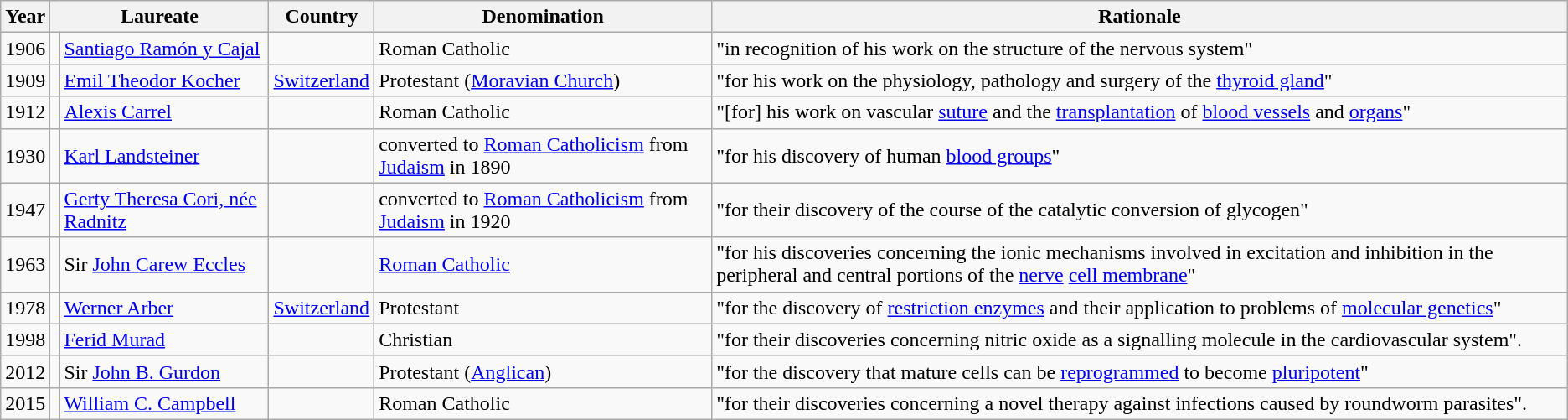<table align="center" class="wikitable">
<tr>
<th>Year</th>
<th colspan = "2">Laureate</th>
<th>Country</th>
<th>Denomination</th>
<th>Rationale</th>
</tr>
<tr>
<td>1906</td>
<td></td>
<td><a href='#'>Santiago Ramón y Cajal</a></td>
<td></td>
<td>Roman Catholic</td>
<td>"in recognition of his work on the structure of the nervous system"</td>
</tr>
<tr>
<td>1909</td>
<td></td>
<td><a href='#'>Emil Theodor Kocher</a></td>
<td> <a href='#'>Switzerland</a></td>
<td>Protestant (<a href='#'>Moravian Church</a>)</td>
<td>"for his work on the physiology, pathology and surgery of the <a href='#'>thyroid gland</a>"</td>
</tr>
<tr>
<td>1912</td>
<td></td>
<td><a href='#'>Alexis Carrel</a></td>
<td></td>
<td>Roman Catholic</td>
<td>"[for] his work on vascular <a href='#'>suture</a> and the <a href='#'>transplantation</a> of <a href='#'>blood vessels</a> and <a href='#'>organs</a>"</td>
</tr>
<tr>
<td>1930</td>
<td></td>
<td><a href='#'>Karl Landsteiner</a></td>
<td></td>
<td>converted to <a href='#'>Roman Catholicism</a> from <a href='#'>Judaism</a> in 1890</td>
<td>"for his discovery of human <a href='#'>blood groups</a>"</td>
</tr>
<tr>
<td>1947</td>
<td></td>
<td><a href='#'>Gerty Theresa Cori, née Radnitz</a></td>
<td></td>
<td>converted to <a href='#'>Roman Catholicism</a> from <a href='#'>Judaism</a> in 1920</td>
<td>"for their discovery of the course of the catalytic conversion of glycogen"</td>
</tr>
<tr>
<td>1963</td>
<td></td>
<td>Sir <a href='#'>John Carew Eccles</a></td>
<td></td>
<td><a href='#'>Roman Catholic</a></td>
<td>"for his discoveries concerning the ionic mechanisms involved in excitation and inhibition in the peripheral and central portions of the <a href='#'>nerve</a> <a href='#'>cell membrane</a>"</td>
</tr>
<tr>
<td>1978</td>
<td></td>
<td><a href='#'>Werner Arber</a></td>
<td> <a href='#'>Switzerland</a></td>
<td>Protestant</td>
<td>"for the discovery of <a href='#'>restriction enzymes</a> and their application to problems of <a href='#'>molecular genetics</a>"</td>
</tr>
<tr>
<td>1998</td>
<td></td>
<td><a href='#'>Ferid Murad</a></td>
<td></td>
<td>Christian</td>
<td>"for their discoveries concerning nitric oxide as a signalling molecule in the cardiovascular system".</td>
</tr>
<tr>
<td>2012</td>
<td></td>
<td>Sir <a href='#'>John B. Gurdon</a></td>
<td></td>
<td>Protestant (<a href='#'>Anglican</a>)</td>
<td>"for the discovery that mature cells can be <a href='#'>reprogrammed</a> to become <a href='#'>pluripotent</a>"</td>
</tr>
<tr>
<td>2015</td>
<td></td>
<td><a href='#'>William C. Campbell</a></td>
<td></td>
<td>Roman Catholic</td>
<td>"for their discoveries concerning a novel therapy against infections caused by roundworm parasites".</td>
</tr>
</table>
